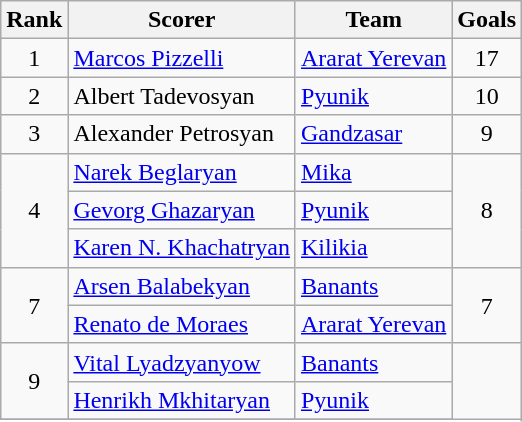<table class="wikitable">
<tr>
<th>Rank</th>
<th>Scorer</th>
<th>Team</th>
<th>Goals</th>
</tr>
<tr>
<td rowspan=1 align=center>1</td>
<td> <a href='#'>Marcos Pizzelli</a></td>
<td><a href='#'>Ararat Yerevan</a></td>
<td align=center>17</td>
</tr>
<tr>
<td rowspan=1 align=center>2</td>
<td> Albert Tadevosyan</td>
<td><a href='#'>Pyunik</a></td>
<td align=center>10</td>
</tr>
<tr>
<td rowspan=1 align=center>3</td>
<td> Alexander Petrosyan</td>
<td><a href='#'>Gandzasar</a></td>
<td align=center>9</td>
</tr>
<tr>
<td rowspan=3 align=center>4</td>
<td> <a href='#'>Narek Beglaryan</a></td>
<td><a href='#'>Mika</a></td>
<td rowspan=3 align=center>8</td>
</tr>
<tr>
<td> <a href='#'>Gevorg Ghazaryan</a></td>
<td><a href='#'>Pyunik</a></td>
</tr>
<tr>
<td> <a href='#'>Karen N. Khachatryan</a></td>
<td><a href='#'>Kilikia</a></td>
</tr>
<tr>
<td rowspan=2 align=center>7</td>
<td> <a href='#'>Arsen Balabekyan</a></td>
<td><a href='#'>Banants</a></td>
<td rowspan=2 align=center>7</td>
</tr>
<tr>
<td> <a href='#'>Renato de Moraes</a></td>
<td><a href='#'>Ararat Yerevan</a></td>
</tr>
<tr>
<td rowspan=2 align=center>9</td>
<td> <a href='#'>Vital Lyadzyanyow</a></td>
<td><a href='#'>Banants</a></td>
</tr>
<tr>
<td> <a href='#'>Henrikh Mkhitaryan</a></td>
<td><a href='#'>Pyunik</a></td>
</tr>
<tr>
</tr>
</table>
